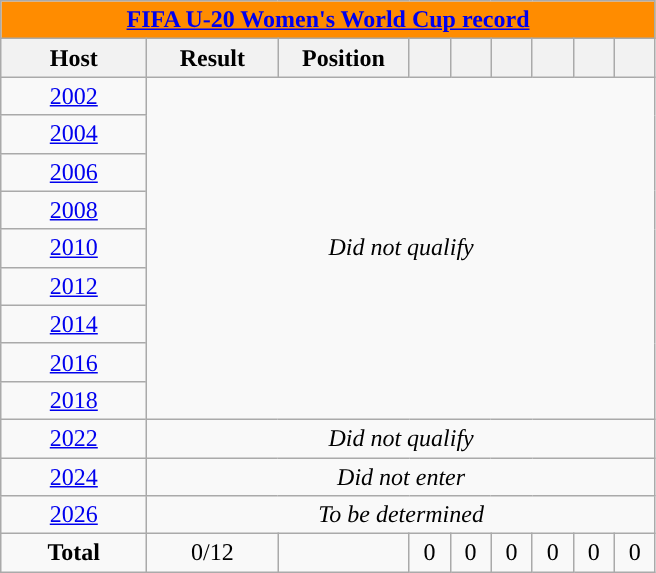<table class="wikitable collapsible" style="text-align: center;">
<tr>
<th colspan=9 style="background: #FF8C00; color: #0000FF;"><a href='#'>FIFA U-20 Women's World Cup record</a></th>
</tr>
<tr>
<th width="90">Host</th>
<th width="80">Result</th>
<th width="80">Position</th>
<th width="20"></th>
<th width="20"></th>
<th width="20"></th>
<th width="20"></th>
<th width="20"></th>
<th width="20"></th>
</tr>
<tr>
<td> <a href='#'>2002</a></td>
<td rowspan=9 colspan=9><em>Did not qualify</em></td>
</tr>
<tr>
<td> <a href='#'>2004</a></td>
</tr>
<tr>
<td> <a href='#'>2006</a></td>
</tr>
<tr>
<td> <a href='#'>2008</a></td>
</tr>
<tr>
<td> <a href='#'>2010</a></td>
</tr>
<tr>
<td> <a href='#'>2012</a></td>
</tr>
<tr>
<td> <a href='#'>2014</a></td>
</tr>
<tr>
<td> <a href='#'>2016</a></td>
</tr>
<tr>
<td> <a href='#'>2018</a></td>
</tr>
<tr>
<td> <a href='#'>2022</a></td>
<td colspan=10><em>Did not qualify</em></td>
</tr>
<tr>
<td> <a href='#'>2024</a></td>
<td colspan=10><em>Did not enter</em></td>
</tr>
<tr>
<td> <a href='#'>2026</a></td>
<td colspan=10><em>To be determined</em></td>
</tr>
<tr>
<td><strong>Total</strong></td>
<td>0/12</td>
<td></td>
<td>0</td>
<td>0</td>
<td>0</td>
<td>0</td>
<td>0</td>
<td>0</td>
</tr>
</table>
